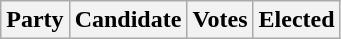<table class="wikitable">
<tr>
<th colspan="2">Party</th>
<th>Candidate</th>
<th>Votes</th>
<th>Elected<br>


</th>
</tr>
</table>
